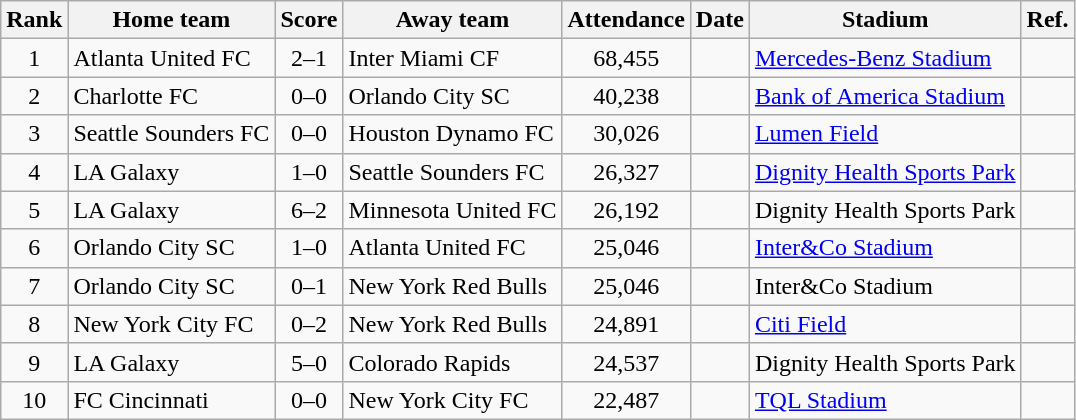<table class="wikitable sortable" style=text-align:center>
<tr>
<th>Rank</th>
<th>Home team</th>
<th>Score</th>
<th>Away team</th>
<th>Attendance</th>
<th>Date</th>
<th>Stadium</th>
<th>Ref.</th>
</tr>
<tr>
<td>1</td>
<td align=left>Atlanta United FC</td>
<td>2–1</td>
<td align=left>Inter Miami CF</td>
<td>68,455</td>
<td align=left></td>
<td align=left><a href='#'>Mercedes-Benz Stadium</a></td>
<td></td>
</tr>
<tr>
<td>2</td>
<td align=left>Charlotte FC</td>
<td>0–0<br></td>
<td align=left>Orlando City SC</td>
<td>40,238</td>
<td align=left></td>
<td align=left><a href='#'>Bank of America Stadium</a></td>
<td></td>
</tr>
<tr>
<td>3</td>
<td align=left>Seattle Sounders FC</td>
<td>0–0<br></td>
<td align=left>Houston Dynamo FC</td>
<td>30,026</td>
<td align=left></td>
<td align=left><a href='#'>Lumen Field</a></td>
<td></td>
</tr>
<tr>
<td>4</td>
<td align=left>LA Galaxy</td>
<td>1–0</td>
<td align=left>Seattle Sounders FC</td>
<td>26,327</td>
<td align=left></td>
<td align=left><a href='#'>Dignity Health Sports Park</a></td>
<td></td>
</tr>
<tr>
<td>5</td>
<td align=left>LA Galaxy</td>
<td>6–2</td>
<td align=left>Minnesota United FC</td>
<td>26,192</td>
<td align=left></td>
<td align=left>Dignity Health Sports Park</td>
<td></td>
</tr>
<tr>
<td>6</td>
<td align=left>Orlando City SC</td>
<td>1–0</td>
<td align=left>Atlanta United FC</td>
<td>25,046</td>
<td align=left></td>
<td align=left><a href='#'>Inter&Co Stadium</a></td>
<td></td>
</tr>
<tr>
<td>7</td>
<td align=left>Orlando City SC</td>
<td>0–1</td>
<td align=left>New York Red Bulls</td>
<td>25,046</td>
<td align=left></td>
<td align=left>Inter&Co Stadium</td>
<td></td>
</tr>
<tr>
<td>8</td>
<td align=left>New York City FC</td>
<td>0–2</td>
<td align=left>New York Red Bulls</td>
<td>24,891</td>
<td align=left></td>
<td align=left><a href='#'>Citi Field</a></td>
<td></td>
</tr>
<tr>
<td>9</td>
<td align=left>LA Galaxy</td>
<td>5–0</td>
<td align=left>Colorado Rapids</td>
<td>24,537</td>
<td align=left></td>
<td align=left>Dignity Health Sports Park</td>
<td></td>
</tr>
<tr>
<td>10</td>
<td align=left>FC Cincinnati</td>
<td>0–0<br></td>
<td align=left>New York City FC</td>
<td>22,487</td>
<td align=left></td>
<td align=left><a href='#'>TQL Stadium</a></td>
<td></td>
</tr>
</table>
